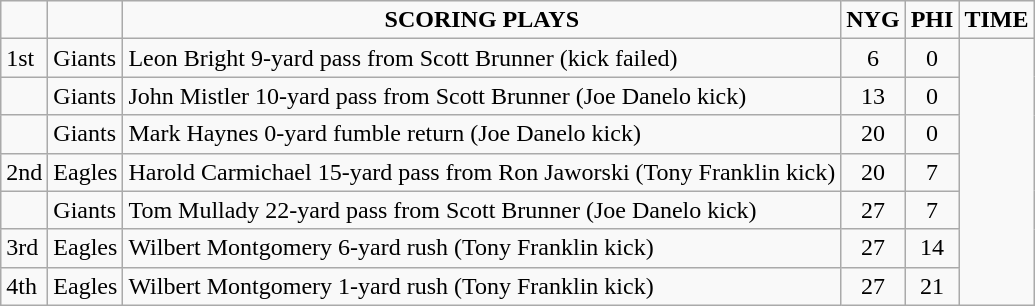<table class="wikitable">
<tr align="center">
<td></td>
<td></td>
<td><strong>SCORING PLAYS</strong></td>
<td><strong>NYG</strong></td>
<td><strong>PHI</strong></td>
<td><strong>TIME</strong></td>
</tr>
<tr>
<td>1st</td>
<td>Giants</td>
<td>Leon Bright 9-yard pass from Scott Brunner (kick failed)</td>
<td align="center">6</td>
<td align="center">0</td>
</tr>
<tr>
<td></td>
<td>Giants</td>
<td>John Mistler 10-yard pass from Scott Brunner (Joe Danelo kick)</td>
<td align="center">13</td>
<td align="center">0</td>
</tr>
<tr>
<td></td>
<td>Giants</td>
<td>Mark Haynes 0-yard fumble return (Joe Danelo kick)</td>
<td align="center">20</td>
<td align="center">0</td>
</tr>
<tr>
<td>2nd</td>
<td>Eagles</td>
<td>Harold Carmichael 15-yard pass from Ron Jaworski (Tony Franklin kick)</td>
<td align="center">20</td>
<td align="center">7</td>
</tr>
<tr>
<td></td>
<td>Giants</td>
<td>Tom Mullady 22-yard pass from Scott Brunner (Joe Danelo kick)</td>
<td align="center">27</td>
<td align="center">7</td>
</tr>
<tr>
<td>3rd</td>
<td>Eagles</td>
<td>Wilbert Montgomery 6-yard rush (Tony Franklin kick)</td>
<td align="center">27</td>
<td align="center">14</td>
</tr>
<tr>
<td>4th</td>
<td>Eagles</td>
<td>Wilbert Montgomery 1-yard rush (Tony Franklin kick)</td>
<td align="center">27</td>
<td align="center">21</td>
</tr>
</table>
